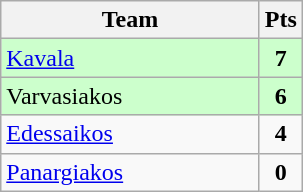<table class="wikitable" style="text-align: center;">
<tr>
<th width=165>Team</th>
<th width=20>Pts</th>
</tr>
<tr bgcolor="#ccffcc">
<td align=left><a href='#'>Kavala</a></td>
<td><strong>7</strong></td>
</tr>
<tr bgcolor="#ccffcc">
<td align=left>Varvasiakos</td>
<td><strong>6</strong></td>
</tr>
<tr>
<td align=left><a href='#'>Edessaikos</a></td>
<td><strong>4</strong></td>
</tr>
<tr>
<td align=left><a href='#'>Panargiakos</a></td>
<td><strong>0</strong></td>
</tr>
</table>
